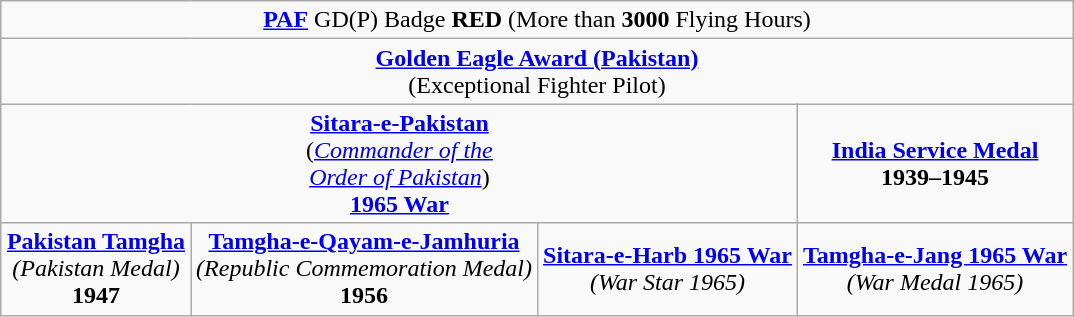<table class="wikitable" style="margin:1em auto; text-align:center;">
<tr>
<td colspan="6"><strong><a href='#'>PAF</a></strong> GD(P) Badge <strong>RED</strong> (More than <strong>3000</strong> Flying Hours)</td>
</tr>
<tr>
<td colspan="6"><strong><a href='#'>Golden Eagle Award (Pakistan)</a></strong><br>(Exceptional Fighter Pilot)</td>
</tr>
<tr>
<td colspan="5"><strong><a href='#'>Sitara-e-Pakistan</a></strong><br>(<em><a href='#'>Commander of the<br>Order of Pakistan</a></em>)<br><strong><a href='#'>1965 War</a></strong></td>
<td colspan="5"><strong><a href='#'>India Service Medal</a></strong><br><strong>1939–1945</strong></td>
</tr>
<tr>
<td><strong><a href='#'>Pakistan Tamgha</a></strong><br><em>(Pakistan Medal)</em><br><strong>1947</strong></td>
<td colspan="3"><strong><a href='#'>Tamgha-e-Qayam-e-Jamhuria</a></strong><br><em>(Republic Commemoration Medal)</em><br><strong>1956</strong></td>
<td><strong><a href='#'>Sitara-e-Harb 1965 War</a></strong><br><em>(War Star 1965)</em></td>
<td><strong><a href='#'>Tamgha-e-Jang 1965 War</a></strong><br><em>(War Medal 1965)</em></td>
</tr>
</table>
